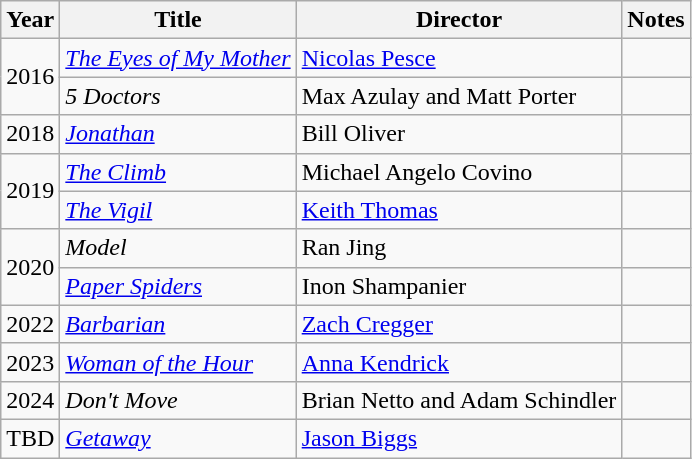<table class="wikitable">
<tr>
<th>Year</th>
<th>Title</th>
<th>Director</th>
<th>Notes</th>
</tr>
<tr>
<td rowspan="2">2016</td>
<td><em><a href='#'>The Eyes of My Mother</a></em></td>
<td><a href='#'>Nicolas Pesce</a></td>
<td></td>
</tr>
<tr>
<td><em>5 Doctors</em></td>
<td>Max Azulay and Matt Porter</td>
<td></td>
</tr>
<tr>
<td>2018</td>
<td><em><a href='#'>Jonathan</a></em></td>
<td>Bill Oliver</td>
<td></td>
</tr>
<tr>
<td rowspan="2">2019</td>
<td><em><a href='#'>The Climb</a></em></td>
<td>Michael Angelo Covino</td>
<td></td>
</tr>
<tr>
<td><em><a href='#'>The Vigil</a></em></td>
<td><a href='#'>Keith Thomas</a></td>
<td></td>
</tr>
<tr>
<td rowspan=2>2020</td>
<td><em>Model</em></td>
<td>Ran Jing</td>
<td></td>
</tr>
<tr>
<td><em><a href='#'>Paper Spiders</a></em></td>
<td>Inon Shampanier</td>
<td></td>
</tr>
<tr>
<td>2022</td>
<td><em><a href='#'>Barbarian</a></em></td>
<td><a href='#'>Zach Cregger</a></td>
<td></td>
</tr>
<tr>
<td>2023</td>
<td><em><a href='#'>Woman of the Hour</a></em></td>
<td><a href='#'>Anna Kendrick</a></td>
<td></td>
</tr>
<tr>
<td>2024</td>
<td><em>Don't Move</em></td>
<td>Brian Netto and Adam Schindler</td>
<td></td>
</tr>
<tr>
<td>TBD</td>
<td><em><a href='#'>Getaway</a></em></td>
<td><a href='#'>Jason Biggs</a></td>
<td></td>
</tr>
</table>
